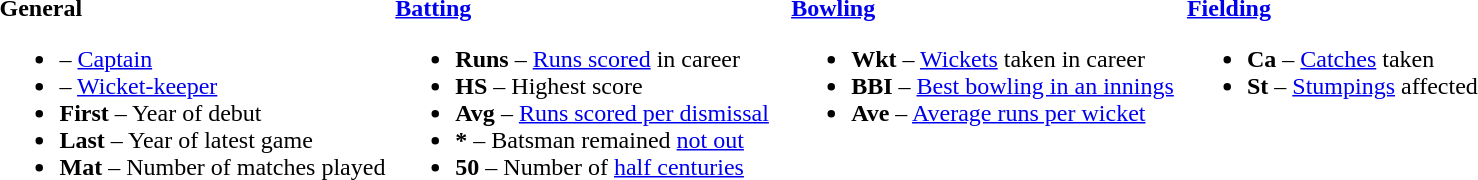<table>
<tr>
<td valign="top" style="width:25%"><br><strong>General</strong><ul><li> – <a href='#'>Captain</a></li><li> – <a href='#'>Wicket-keeper</a></li><li><strong>First</strong> – Year of debut</li><li><strong>Last</strong> – Year of latest game</li><li><strong>Mat</strong> – Number of matches played</li></ul></td>
<td valign="top" style="width:25%"><br><strong><a href='#'>Batting</a></strong><ul><li><strong>Runs</strong> – <a href='#'>Runs scored</a> in career</li><li><strong>HS</strong> – Highest score</li><li><strong>Avg</strong> – <a href='#'>Runs scored per dismissal</a></li><li><strong>*</strong> – Batsman remained <a href='#'>not out</a></li><li><strong>50</strong> – Number of <a href='#'>half centuries</a></li></ul></td>
<td valign="top" style="width:25%"><br><strong><a href='#'>Bowling</a></strong><ul><li><strong>Wkt</strong> – <a href='#'>Wickets</a> taken in career</li><li><strong>BBI</strong> – <a href='#'>Best bowling in an innings</a></li><li><strong>Ave</strong> – <a href='#'>Average runs per wicket</a></li></ul></td>
<td valign="top" style="width:24%"><br><strong><a href='#'>Fielding</a></strong><ul><li><strong>Ca</strong> – <a href='#'>Catches</a> taken</li><li><strong>St</strong> – <a href='#'>Stumpings</a> affected</li></ul></td>
</tr>
</table>
